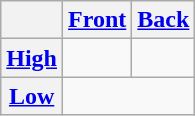<table class="wikitable" style=text-align:center>
<tr>
<th></th>
<th><a href='#'>Front</a></th>
<th><a href='#'>Back</a></th>
</tr>
<tr>
<th><a href='#'>High</a></th>
<td>     </td>
<td>     </td>
</tr>
<tr>
<th><a href='#'>Low</a></th>
<td colspan=2>     </td>
</tr>
</table>
